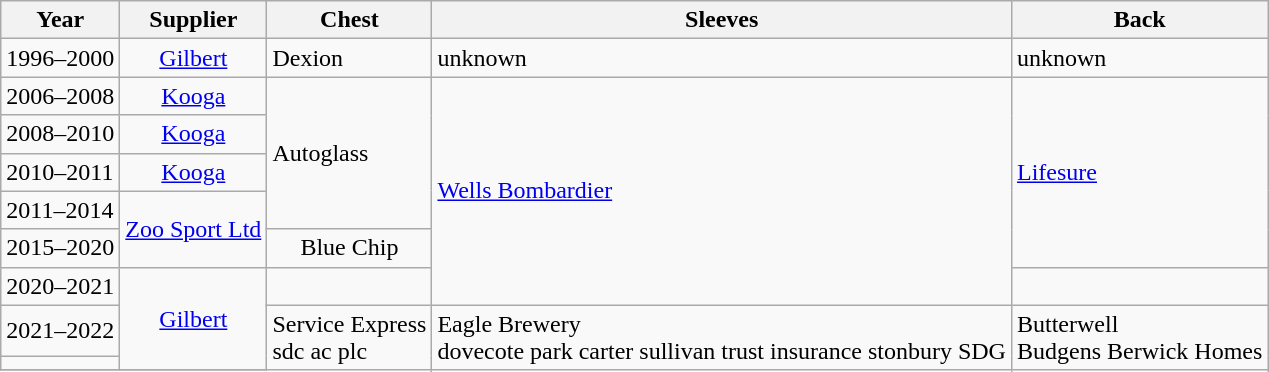<table class="wikitable" style="text-align: center">
<tr>
<th>Year</th>
<th>Supplier</th>
<th>Chest</th>
<th>Sleeves</th>
<th>Back</th>
</tr>
<tr>
<td align=left>1996–2000</td>
<td><a href='#'>Gilbert</a></td>
<td align=left>Dexion</td>
<td align=left>unknown</td>
<td align=left>unknown</td>
</tr>
<tr>
<td align=left>2006–2008</td>
<td><a href='#'>Kooga</a></td>
<td rowspan="4" align="left">Autoglass</td>
<td rowspan="6" align="left"><a href='#'>Wells Bombardier</a></td>
<td rowspan="5" align="left"><a href='#'>Lifesure</a></td>
</tr>
<tr>
<td align=left>2008–2010</td>
<td><a href='#'>Kooga</a></td>
</tr>
<tr>
<td align=left>2010–2011</td>
<td><a href='#'>Kooga</a></td>
</tr>
<tr>
<td align=left>2011–2014</td>
<td rowspan="2"><a href='#'>Zoo Sport Ltd</a></td>
</tr>
<tr>
<td>2015–2020</td>
<td>Blue Chip</td>
</tr>
<tr>
<td>2020–2021</td>
<td rowspan="3"><a href='#'>Gilbert</a></td>
<td></td>
<td></td>
</tr>
<tr>
<td align="left">2021–2022</td>
<td rowspan="3" align="left">Service Express<br>sdc
ac plc</td>
<td rowspan="3" align="left">Eagle Brewery<br>dovecote park
carter sullivan
trust insurance
stonbury
SDG</td>
<td rowspan="3" align="left">Butterwell<br>Budgens
Berwick Homes</td>
</tr>
<tr>
<td></td>
</tr>
<tr>
</tr>
</table>
